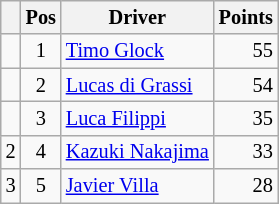<table class="wikitable" style="font-size: 85%;">
<tr>
<th></th>
<th>Pos</th>
<th>Driver</th>
<th>Points</th>
</tr>
<tr>
<td align="left"></td>
<td align="center">1</td>
<td> <a href='#'>Timo Glock</a></td>
<td align="right">55</td>
</tr>
<tr>
<td align="left"></td>
<td align="center">2</td>
<td> <a href='#'>Lucas di Grassi</a></td>
<td align="right">54</td>
</tr>
<tr>
<td align="left"></td>
<td align="center">3</td>
<td> <a href='#'>Luca Filippi</a></td>
<td align="right">35</td>
</tr>
<tr>
<td align="left"> 2</td>
<td align="center">4</td>
<td> <a href='#'>Kazuki Nakajima</a></td>
<td align="right">33</td>
</tr>
<tr>
<td align="left"> 3</td>
<td align="center">5</td>
<td> <a href='#'>Javier Villa</a></td>
<td align="right">28</td>
</tr>
</table>
